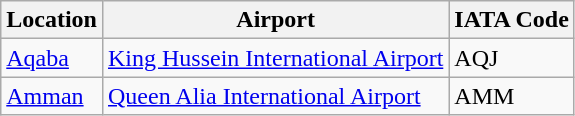<table class="wikitable">
<tr>
<th>Location</th>
<th>Airport</th>
<th>IATA Code</th>
</tr>
<tr>
<td><a href='#'>Aqaba</a></td>
<td><a href='#'>King Hussein International Airport</a></td>
<td>AQJ</td>
</tr>
<tr>
<td><a href='#'>Amman</a></td>
<td><a href='#'>Queen Alia International Airport</a></td>
<td>AMM</td>
</tr>
</table>
